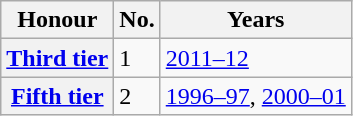<table class="wikitable plainrowheaders">
<tr>
<th scope=col>Honour</th>
<th scope=col>No.</th>
<th scope=col>Years</th>
</tr>
<tr>
<th scope=row><a href='#'>Third tier</a></th>
<td>1</td>
<td><a href='#'>2011–12</a></td>
</tr>
<tr>
<th scope=row><a href='#'>Fifth tier</a></th>
<td>2</td>
<td><a href='#'>1996–97</a>, <a href='#'>2000–01</a></td>
</tr>
</table>
